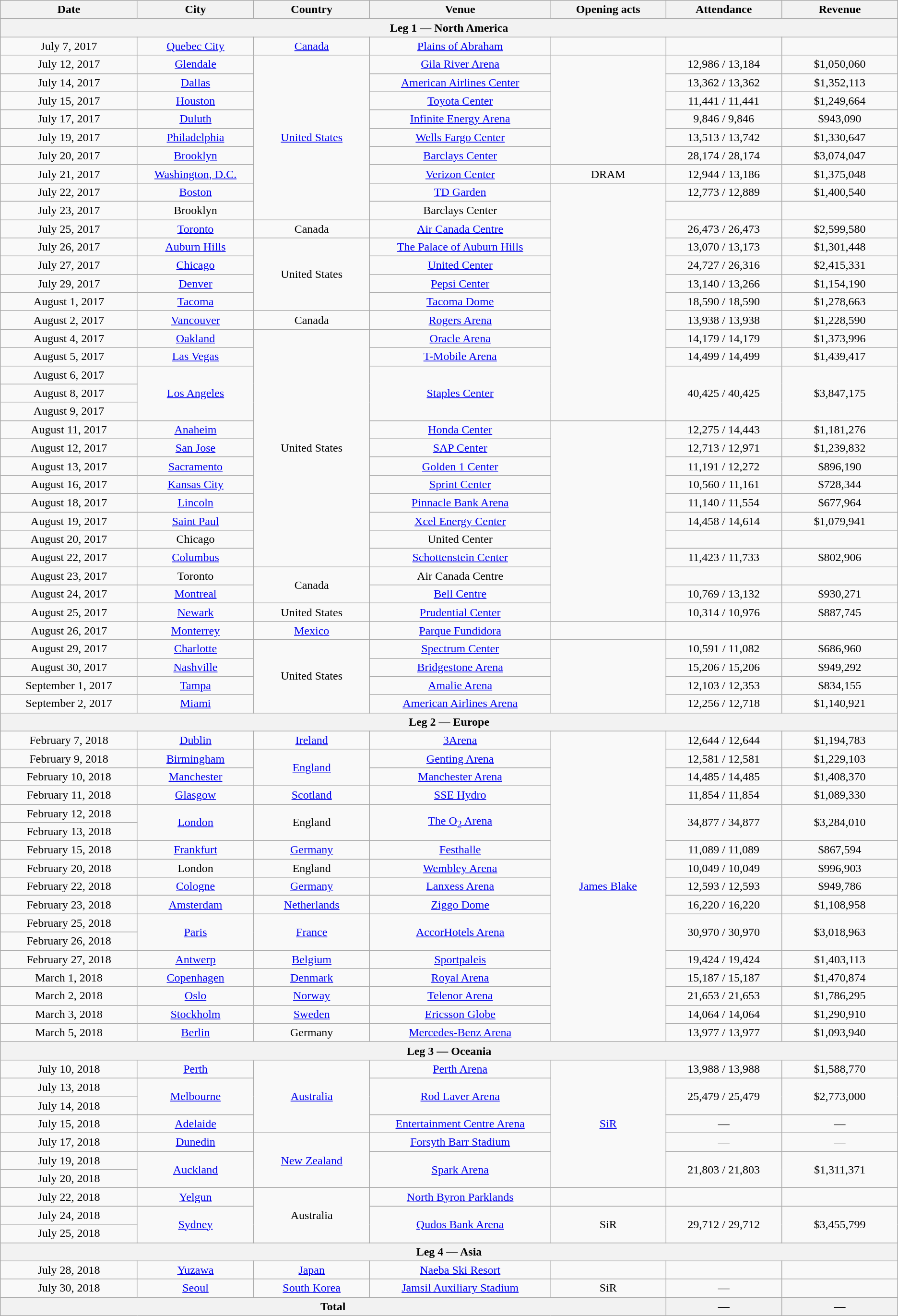<table class="wikitable" style="text-align:center;">
<tr>
<th scope="col" style="width:12em;">Date</th>
<th scope="col" style="width:10em;">City</th>
<th scope="col" style="width:10em;">Country</th>
<th scope="col" style="width:16em;">Venue</th>
<th scope="col" style="width:10em;">Opening acts</th>
<th scope="col" style="width:10em;">Attendance</th>
<th scope="col" style="width:10em;">Revenue</th>
</tr>
<tr>
<th colspan="7">Leg 1 — North America</th>
</tr>
<tr>
<td>July 7, 2017</td>
<td><a href='#'>Quebec City</a></td>
<td><a href='#'>Canada</a></td>
<td><a href='#'>Plains of Abraham</a></td>
<td></td>
<td></td>
<td></td>
</tr>
<tr>
<td>July 12, 2017</td>
<td><a href='#'>Glendale</a></td>
<td rowspan="9"><a href='#'>United States</a></td>
<td><a href='#'>Gila River Arena</a></td>
<td rowspan="6"></td>
<td>12,986 / 13,184</td>
<td>$1,050,060</td>
</tr>
<tr>
<td>July 14, 2017</td>
<td><a href='#'>Dallas</a></td>
<td><a href='#'>American Airlines Center</a></td>
<td>13,362 / 13,362</td>
<td>$1,352,113</td>
</tr>
<tr>
<td>July 15, 2017</td>
<td><a href='#'>Houston</a></td>
<td><a href='#'>Toyota Center</a></td>
<td>11,441 / 11,441</td>
<td>$1,249,664</td>
</tr>
<tr>
<td>July 17, 2017</td>
<td><a href='#'>Duluth</a></td>
<td><a href='#'>Infinite Energy Arena</a></td>
<td>9,846 / 9,846</td>
<td>$943,090</td>
</tr>
<tr>
<td>July 19, 2017</td>
<td><a href='#'>Philadelphia</a></td>
<td><a href='#'>Wells Fargo Center</a></td>
<td>13,513 / 13,742</td>
<td>$1,330,647</td>
</tr>
<tr>
<td>July 20, 2017</td>
<td><a href='#'>Brooklyn</a></td>
<td><a href='#'>Barclays Center</a></td>
<td>28,174 / 28,174</td>
<td>$3,074,047</td>
</tr>
<tr>
<td>July 21, 2017</td>
<td><a href='#'>Washington, D.C.</a></td>
<td><a href='#'>Verizon Center</a></td>
<td>DRAM</td>
<td>12,944 / 13,186</td>
<td>$1,375,048</td>
</tr>
<tr>
<td>July 22, 2017</td>
<td><a href='#'>Boston</a></td>
<td><a href='#'>TD Garden</a></td>
<td rowspan="13"></td>
<td>12,773 / 12,889</td>
<td>$1,400,540</td>
</tr>
<tr>
<td>July 23, 2017</td>
<td>Brooklyn</td>
<td>Barclays Center</td>
<td></td>
<td></td>
</tr>
<tr>
<td>July 25, 2017</td>
<td><a href='#'>Toronto</a></td>
<td>Canada</td>
<td><a href='#'>Air Canada Centre</a></td>
<td>26,473 / 26,473</td>
<td>$2,599,580</td>
</tr>
<tr>
<td>July 26, 2017</td>
<td><a href='#'>Auburn Hills</a></td>
<td rowspan="4">United States</td>
<td><a href='#'>The Palace of Auburn Hills</a></td>
<td>13,070 / 13,173</td>
<td>$1,301,448</td>
</tr>
<tr>
<td>July 27, 2017</td>
<td><a href='#'>Chicago</a></td>
<td><a href='#'>United Center</a></td>
<td>24,727 / 26,316</td>
<td>$2,415,331</td>
</tr>
<tr>
<td>July 29, 2017</td>
<td><a href='#'>Denver</a></td>
<td><a href='#'>Pepsi Center</a></td>
<td>13,140 / 13,266</td>
<td>$1,154,190</td>
</tr>
<tr>
<td>August 1, 2017</td>
<td><a href='#'>Tacoma</a></td>
<td><a href='#'>Tacoma Dome</a></td>
<td>18,590 / 18,590</td>
<td>$1,278,663</td>
</tr>
<tr>
<td>August 2, 2017</td>
<td><a href='#'>Vancouver</a></td>
<td>Canada</td>
<td><a href='#'>Rogers Arena</a></td>
<td>13,938 / 13,938</td>
<td>$1,228,590</td>
</tr>
<tr>
<td>August 4, 2017</td>
<td><a href='#'>Oakland</a></td>
<td rowspan="13">United States</td>
<td><a href='#'>Oracle Arena</a></td>
<td>14,179 / 14,179</td>
<td>$1,373,996</td>
</tr>
<tr>
<td>August 5, 2017</td>
<td><a href='#'>Las Vegas</a></td>
<td><a href='#'>T-Mobile Arena</a></td>
<td>14,499 / 14,499</td>
<td>$1,439,417</td>
</tr>
<tr>
<td>August 6, 2017</td>
<td rowspan="3"><a href='#'>Los Angeles</a></td>
<td rowspan="3"><a href='#'>Staples Center</a></td>
<td rowspan="3">40,425 / 40,425</td>
<td rowspan="3">$3,847,175</td>
</tr>
<tr>
<td>August 8, 2017</td>
</tr>
<tr>
<td>August 9, 2017</td>
</tr>
<tr>
<td>August 11, 2017</td>
<td><a href='#'>Anaheim</a></td>
<td><a href='#'>Honda Center</a></td>
<td rowspan="11"></td>
<td>12,275 / 14,443</td>
<td>$1,181,276</td>
</tr>
<tr>
<td>August 12, 2017</td>
<td><a href='#'>San Jose</a></td>
<td><a href='#'>SAP Center</a></td>
<td>12,713 / 12,971</td>
<td>$1,239,832</td>
</tr>
<tr>
<td>August 13, 2017</td>
<td><a href='#'>Sacramento</a></td>
<td><a href='#'>Golden 1 Center</a></td>
<td>11,191 / 12,272</td>
<td>$896,190</td>
</tr>
<tr>
<td>August 16, 2017</td>
<td><a href='#'>Kansas City</a></td>
<td><a href='#'>Sprint Center</a></td>
<td>10,560 / 11,161</td>
<td>$728,344</td>
</tr>
<tr>
<td>August 18, 2017</td>
<td><a href='#'>Lincoln</a></td>
<td><a href='#'>Pinnacle Bank Arena</a></td>
<td>11,140 / 11,554</td>
<td>$677,964</td>
</tr>
<tr>
<td>August 19, 2017</td>
<td><a href='#'>Saint Paul</a></td>
<td><a href='#'>Xcel Energy Center</a></td>
<td>14,458 / 14,614</td>
<td>$1,079,941</td>
</tr>
<tr>
<td>August 20, 2017</td>
<td>Chicago</td>
<td>United Center</td>
<td></td>
<td></td>
</tr>
<tr>
<td>August 22, 2017</td>
<td><a href='#'>Columbus</a></td>
<td><a href='#'>Schottenstein Center</a></td>
<td>11,423 / 11,733</td>
<td>$802,906</td>
</tr>
<tr>
<td>August 23, 2017</td>
<td>Toronto</td>
<td rowspan="2">Canada</td>
<td>Air Canada Centre</td>
<td></td>
<td></td>
</tr>
<tr>
<td>August 24, 2017</td>
<td><a href='#'>Montreal</a></td>
<td><a href='#'>Bell Centre</a></td>
<td>10,769 / 13,132</td>
<td>$930,271</td>
</tr>
<tr>
<td>August 25, 2017</td>
<td><a href='#'>Newark</a></td>
<td>United States</td>
<td><a href='#'>Prudential Center</a></td>
<td>10,314 / 10,976</td>
<td>$887,745</td>
</tr>
<tr>
<td>August 26, 2017</td>
<td><a href='#'>Monterrey</a></td>
<td><a href='#'>Mexico</a></td>
<td><a href='#'>Parque Fundidora</a></td>
<td></td>
<td></td>
<td></td>
</tr>
<tr>
<td>August 29, 2017</td>
<td><a href='#'>Charlotte</a></td>
<td rowspan="4">United States</td>
<td><a href='#'>Spectrum Center</a></td>
<td rowspan="4"></td>
<td>10,591 / 11,082</td>
<td>$686,960</td>
</tr>
<tr>
<td>August 30, 2017</td>
<td><a href='#'>Nashville</a></td>
<td><a href='#'>Bridgestone Arena</a></td>
<td>15,206 / 15,206</td>
<td>$949,292</td>
</tr>
<tr>
<td>September 1, 2017</td>
<td><a href='#'>Tampa</a></td>
<td><a href='#'>Amalie Arena</a></td>
<td>12,103 / 12,353</td>
<td>$834,155</td>
</tr>
<tr>
<td>September 2, 2017</td>
<td><a href='#'>Miami</a></td>
<td><a href='#'>American Airlines Arena</a></td>
<td>12,256 / 12,718</td>
<td>$1,140,921</td>
</tr>
<tr>
<th colspan="7">Leg 2 — Europe</th>
</tr>
<tr>
<td>February 7, 2018</td>
<td><a href='#'>Dublin</a></td>
<td><a href='#'>Ireland</a></td>
<td><a href='#'>3Arena</a></td>
<td rowspan="17"><a href='#'>James Blake</a></td>
<td>12,644 / 12,644</td>
<td>$1,194,783</td>
</tr>
<tr>
<td>February 9, 2018</td>
<td><a href='#'>Birmingham</a></td>
<td rowspan="2"><a href='#'>England</a></td>
<td><a href='#'>Genting Arena</a></td>
<td>12,581 / 12,581</td>
<td>$1,229,103</td>
</tr>
<tr>
<td>February 10, 2018</td>
<td><a href='#'>Manchester</a></td>
<td><a href='#'>Manchester Arena</a></td>
<td>14,485 / 14,485</td>
<td>$1,408,370</td>
</tr>
<tr>
<td>February 11, 2018</td>
<td><a href='#'>Glasgow</a></td>
<td><a href='#'>Scotland</a></td>
<td><a href='#'>SSE Hydro</a></td>
<td>11,854 / 11,854</td>
<td>$1,089,330</td>
</tr>
<tr>
<td>February 12, 2018</td>
<td rowspan="2"><a href='#'>London</a></td>
<td rowspan="2">England</td>
<td rowspan="2"><a href='#'>The O<sub>2</sub> Arena</a></td>
<td rowspan="2">34,877 / 34,877</td>
<td rowspan="2">$3,284,010</td>
</tr>
<tr>
<td>February 13, 2018</td>
</tr>
<tr>
<td>February 15, 2018</td>
<td><a href='#'>Frankfurt</a></td>
<td><a href='#'>Germany</a></td>
<td><a href='#'>Festhalle</a></td>
<td>11,089 / 11,089</td>
<td>$867,594</td>
</tr>
<tr>
<td>February 20, 2018</td>
<td>London</td>
<td>England</td>
<td><a href='#'>Wembley Arena</a></td>
<td>10,049 / 10,049</td>
<td>$996,903</td>
</tr>
<tr>
<td>February 22, 2018</td>
<td><a href='#'>Cologne</a></td>
<td><a href='#'>Germany</a></td>
<td><a href='#'>Lanxess Arena</a></td>
<td>12,593 / 12,593</td>
<td>$949,786</td>
</tr>
<tr>
<td>February 23, 2018</td>
<td><a href='#'>Amsterdam</a></td>
<td><a href='#'>Netherlands</a></td>
<td><a href='#'>Ziggo Dome</a></td>
<td>16,220 / 16,220</td>
<td>$1,108,958</td>
</tr>
<tr>
<td>February 25, 2018</td>
<td rowspan="2"><a href='#'>Paris</a></td>
<td rowspan="2"><a href='#'>France</a></td>
<td rowspan="2"><a href='#'>AccorHotels Arena</a></td>
<td rowspan="2">30,970 / 30,970</td>
<td rowspan="2">$3,018,963</td>
</tr>
<tr>
<td>February 26, 2018</td>
</tr>
<tr>
<td>February 27, 2018</td>
<td><a href='#'>Antwerp</a></td>
<td><a href='#'>Belgium</a></td>
<td><a href='#'>Sportpaleis</a></td>
<td>19,424 / 19,424</td>
<td>$1,403,113</td>
</tr>
<tr>
<td>March 1, 2018</td>
<td><a href='#'>Copenhagen</a></td>
<td><a href='#'>Denmark</a></td>
<td><a href='#'>Royal Arena</a></td>
<td>15,187 / 15,187</td>
<td>$1,470,874</td>
</tr>
<tr>
<td>March 2, 2018</td>
<td><a href='#'>Oslo</a></td>
<td><a href='#'>Norway</a></td>
<td><a href='#'>Telenor Arena</a></td>
<td>21,653 / 21,653</td>
<td>$1,786,295</td>
</tr>
<tr>
<td>March 3, 2018</td>
<td><a href='#'>Stockholm</a></td>
<td><a href='#'>Sweden</a></td>
<td><a href='#'>Ericsson Globe</a></td>
<td>14,064 / 14,064</td>
<td>$1,290,910</td>
</tr>
<tr>
<td>March 5, 2018</td>
<td><a href='#'>Berlin</a></td>
<td>Germany</td>
<td><a href='#'>Mercedes-Benz Arena</a></td>
<td>13,977 / 13,977</td>
<td>$1,093,940</td>
</tr>
<tr>
<th colspan="7">Leg 3 — Oceania</th>
</tr>
<tr>
<td>July 10, 2018</td>
<td><a href='#'>Perth</a></td>
<td rowspan="4"><a href='#'>Australia</a></td>
<td><a href='#'>Perth Arena</a></td>
<td rowspan="7"><a href='#'>SiR</a></td>
<td>13,988 / 13,988</td>
<td>$1,588,770</td>
</tr>
<tr>
<td>July 13, 2018</td>
<td rowspan="2"><a href='#'>Melbourne</a></td>
<td rowspan="2"><a href='#'>Rod Laver Arena</a></td>
<td rowspan="2">25,479 / 25,479</td>
<td rowspan="2">$2,773,000</td>
</tr>
<tr>
<td>July 14, 2018</td>
</tr>
<tr>
<td>July 15, 2018</td>
<td><a href='#'>Adelaide</a></td>
<td><a href='#'>Entertainment Centre Arena</a></td>
<td>—</td>
<td>—</td>
</tr>
<tr>
<td>July 17, 2018</td>
<td><a href='#'>Dunedin</a></td>
<td rowspan="3"><a href='#'>New Zealand</a></td>
<td><a href='#'>Forsyth Barr Stadium</a></td>
<td>—</td>
<td>—</td>
</tr>
<tr>
<td>July 19, 2018</td>
<td rowspan="2"><a href='#'>Auckland</a></td>
<td rowspan="2"><a href='#'>Spark Arena</a></td>
<td rowspan="2">21,803 / 21,803</td>
<td rowspan="2">$1,311,371</td>
</tr>
<tr>
<td>July 20, 2018</td>
</tr>
<tr>
<td>July 22, 2018</td>
<td><a href='#'>Yelgun</a></td>
<td rowspan="3">Australia</td>
<td><a href='#'>North Byron Parklands</a></td>
<td></td>
<td></td>
<td></td>
</tr>
<tr>
<td>July 24, 2018</td>
<td rowspan="2"><a href='#'>Sydney</a></td>
<td rowspan="2"><a href='#'>Qudos Bank Arena</a></td>
<td rowspan="2">SiR</td>
<td rowspan="2">29,712 / 29,712</td>
<td rowspan="2">$3,455,799</td>
</tr>
<tr>
<td>July 25, 2018</td>
</tr>
<tr>
<th colspan="7">Leg 4 — Asia</th>
</tr>
<tr>
<td>July 28, 2018</td>
<td><a href='#'>Yuzawa</a></td>
<td><a href='#'>Japan</a></td>
<td><a href='#'>Naeba Ski Resort</a></td>
<td></td>
<td></td>
<td></td>
</tr>
<tr>
<td>July 30, 2018</td>
<td><a href='#'>Seoul</a></td>
<td rowspan="1"><a href='#'>South Korea</a></td>
<td><a href='#'>Jamsil Auxiliary Stadium</a></td>
<td>SiR</td>
<td>—</td>
</tr>
<tr>
<th colspan="5">Total</th>
<th>—</th>
<th>—</th>
</tr>
</table>
